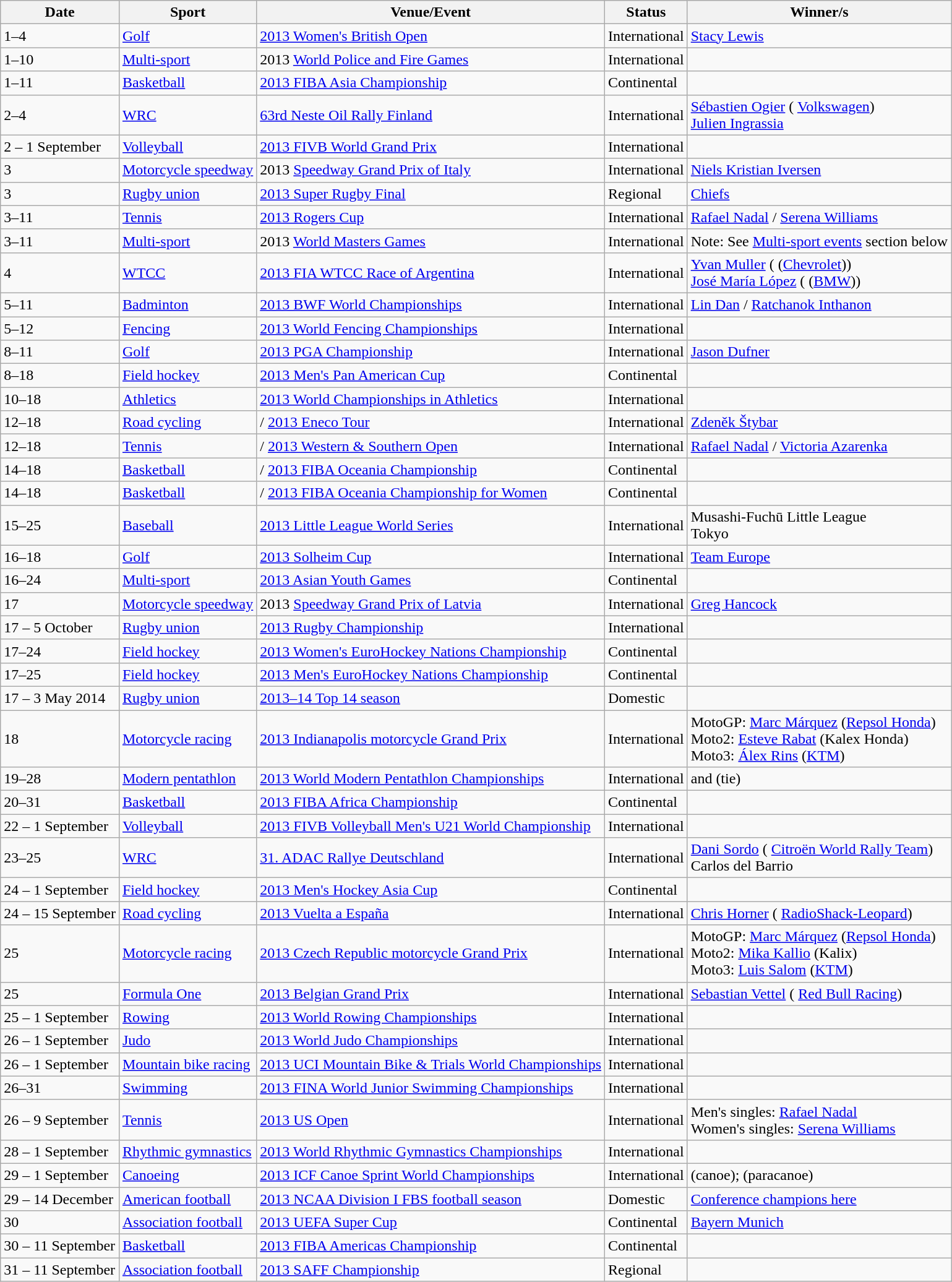<table class="wikitable sortable">
<tr>
<th>Date</th>
<th>Sport</th>
<th>Venue/Event</th>
<th>Status</th>
<th>Winner/s</th>
</tr>
<tr>
<td>1–4</td>
<td><a href='#'>Golf</a></td>
<td> <a href='#'>2013 Women's British Open</a></td>
<td>International</td>
<td> <a href='#'>Stacy Lewis</a></td>
</tr>
<tr>
<td>1–10</td>
<td><a href='#'>Multi-sport</a></td>
<td> 2013 <a href='#'>World Police and Fire Games</a></td>
<td>International</td>
<td></td>
</tr>
<tr>
<td>1–11</td>
<td><a href='#'>Basketball</a></td>
<td> <a href='#'>2013 FIBA Asia Championship</a></td>
<td>Continental</td>
<td></td>
</tr>
<tr>
<td>2–4</td>
<td><a href='#'>WRC</a></td>
<td> <a href='#'>63rd Neste Oil Rally Finland</a></td>
<td>International</td>
<td> <a href='#'>Sébastien Ogier</a> ( <a href='#'>Volkswagen</a>)<br> <a href='#'>Julien Ingrassia</a></td>
</tr>
<tr>
<td>2 – 1 September</td>
<td><a href='#'>Volleyball</a></td>
<td> <a href='#'>2013 FIVB World Grand Prix</a></td>
<td>International</td>
<td></td>
</tr>
<tr>
<td>3</td>
<td><a href='#'>Motorcycle speedway</a></td>
<td> 2013 <a href='#'>Speedway Grand Prix of Italy</a></td>
<td>International</td>
<td> <a href='#'>Niels Kristian Iversen</a></td>
</tr>
<tr>
<td>3</td>
<td><a href='#'>Rugby union</a></td>
<td> <a href='#'>2013 Super Rugby Final</a></td>
<td>Regional</td>
<td> <a href='#'>Chiefs</a></td>
</tr>
<tr>
<td>3–11</td>
<td><a href='#'>Tennis</a></td>
<td> <a href='#'>2013 Rogers Cup</a></td>
<td>International</td>
<td> <a href='#'>Rafael Nadal</a> /  <a href='#'>Serena Williams</a></td>
</tr>
<tr>
<td>3–11</td>
<td><a href='#'>Multi-sport</a></td>
<td> 2013 <a href='#'>World Masters Games</a></td>
<td>International</td>
<td>Note: See <a href='#'>Multi-sport events</a> section below</td>
</tr>
<tr>
<td>4</td>
<td><a href='#'>WTCC</a></td>
<td> <a href='#'>2013 FIA WTCC Race of Argentina</a></td>
<td>International</td>
<td> <a href='#'>Yvan Muller</a> ( (<a href='#'>Chevrolet</a>))<br> <a href='#'>José María López</a> ( (<a href='#'>BMW</a>))</td>
</tr>
<tr>
<td>5–11</td>
<td><a href='#'>Badminton</a></td>
<td> <a href='#'>2013 BWF World Championships</a></td>
<td>International</td>
<td> <a href='#'>Lin Dan</a> /  <a href='#'>Ratchanok Inthanon</a></td>
</tr>
<tr>
<td>5–12</td>
<td><a href='#'>Fencing</a></td>
<td> <a href='#'>2013 World Fencing Championships</a></td>
<td>International</td>
<td></td>
</tr>
<tr>
<td>8–11</td>
<td><a href='#'>Golf</a></td>
<td> <a href='#'>2013 PGA Championship</a></td>
<td>International</td>
<td> <a href='#'>Jason Dufner</a></td>
</tr>
<tr>
<td>8–18</td>
<td><a href='#'>Field hockey</a></td>
<td> <a href='#'>2013 Men's Pan American Cup</a></td>
<td>Continental</td>
<td></td>
</tr>
<tr>
<td>10–18</td>
<td><a href='#'>Athletics</a></td>
<td> <a href='#'>2013 World Championships in Athletics</a></td>
<td>International</td>
<td></td>
</tr>
<tr>
<td>12–18</td>
<td><a href='#'>Road cycling</a></td>
<td> /  <a href='#'>2013 Eneco Tour</a></td>
<td>International</td>
<td> <a href='#'>Zdeněk Štybar</a></td>
</tr>
<tr>
<td>12–18</td>
<td><a href='#'>Tennis</a></td>
<td> /  <a href='#'>2013 Western & Southern Open</a></td>
<td>International</td>
<td> <a href='#'>Rafael Nadal</a> /  <a href='#'>Victoria Azarenka</a></td>
</tr>
<tr>
<td>14–18</td>
<td><a href='#'>Basketball</a></td>
<td> /  <a href='#'>2013 FIBA Oceania Championship</a></td>
<td>Continental</td>
<td></td>
</tr>
<tr>
<td>14–18</td>
<td><a href='#'>Basketball</a></td>
<td> /  <a href='#'>2013 FIBA Oceania Championship for Women</a></td>
<td>Continental</td>
<td></td>
</tr>
<tr>
<td>15–25</td>
<td><a href='#'>Baseball</a></td>
<td> <a href='#'>2013 Little League World Series</a></td>
<td>International</td>
<td>  Musashi-Fuchū Little League<br>Tokyo</td>
</tr>
<tr>
<td>16–18</td>
<td><a href='#'>Golf</a></td>
<td> <a href='#'>2013 Solheim Cup</a></td>
<td>International</td>
<td> <a href='#'>Team Europe</a></td>
</tr>
<tr>
<td>16–24</td>
<td><a href='#'>Multi-sport</a></td>
<td> <a href='#'>2013 Asian Youth Games</a></td>
<td>Continental</td>
<td></td>
</tr>
<tr>
<td>17</td>
<td><a href='#'>Motorcycle speedway</a></td>
<td> 2013 <a href='#'>Speedway Grand Prix of Latvia</a></td>
<td>International</td>
<td> <a href='#'>Greg Hancock</a></td>
</tr>
<tr>
<td>17 – 5 October</td>
<td><a href='#'>Rugby union</a></td>
<td> <a href='#'>2013 Rugby Championship</a></td>
<td>International</td>
<td></td>
</tr>
<tr>
<td>17–24</td>
<td><a href='#'>Field hockey</a></td>
<td> <a href='#'>2013 Women's EuroHockey Nations Championship</a></td>
<td>Continental</td>
<td></td>
</tr>
<tr>
<td>17–25</td>
<td><a href='#'>Field hockey</a></td>
<td> <a href='#'>2013 Men's EuroHockey Nations Championship</a></td>
<td>Continental</td>
<td></td>
</tr>
<tr>
<td>17 – 3 May 2014</td>
<td><a href='#'>Rugby union</a></td>
<td> <a href='#'>2013–14 Top 14 season</a></td>
<td>Domestic</td>
<td></td>
</tr>
<tr>
<td>18</td>
<td><a href='#'>Motorcycle racing</a></td>
<td> <a href='#'>2013 Indianapolis motorcycle Grand Prix</a></td>
<td>International</td>
<td>MotoGP:  <a href='#'>Marc Márquez</a> (<a href='#'>Repsol Honda</a>)<br>Moto2:  <a href='#'>Esteve Rabat</a> (Kalex Honda)<br>Moto3:  <a href='#'>Álex Rins</a> (<a href='#'>KTM</a>)</td>
</tr>
<tr>
<td>19–28</td>
<td><a href='#'>Modern pentathlon</a></td>
<td> <a href='#'>2013 World Modern Pentathlon Championships</a></td>
<td>International</td>
<td> and  (tie)</td>
</tr>
<tr>
<td>20–31</td>
<td><a href='#'>Basketball</a></td>
<td> <a href='#'>2013 FIBA Africa Championship</a></td>
<td>Continental</td>
<td></td>
</tr>
<tr>
<td>22 – 1 September</td>
<td><a href='#'>Volleyball</a></td>
<td> <a href='#'>2013 FIVB Volleyball Men's U21 World Championship</a></td>
<td>International</td>
<td></td>
</tr>
<tr>
<td>23–25</td>
<td><a href='#'>WRC</a></td>
<td> <a href='#'>31. ADAC Rallye Deutschland</a></td>
<td>International</td>
<td> <a href='#'>Dani Sordo</a> ( <a href='#'>Citroën World Rally Team</a>)<br> Carlos del Barrio</td>
</tr>
<tr>
<td>24 – 1 September</td>
<td><a href='#'>Field hockey</a></td>
<td> <a href='#'>2013 Men's Hockey Asia Cup</a></td>
<td>Continental</td>
<td></td>
</tr>
<tr>
<td>24 – 15 September</td>
<td><a href='#'>Road cycling</a></td>
<td> <a href='#'>2013 Vuelta a España</a></td>
<td>International</td>
<td> <a href='#'>Chris Horner</a> ( <a href='#'>RadioShack-Leopard</a>)</td>
</tr>
<tr>
<td>25</td>
<td><a href='#'>Motorcycle racing</a></td>
<td> <a href='#'>2013 Czech Republic motorcycle Grand Prix</a></td>
<td>International</td>
<td>MotoGP:  <a href='#'>Marc Márquez</a> (<a href='#'>Repsol Honda</a>)<br>Moto2:  <a href='#'>Mika Kallio</a> (Kalix)<br>Moto3:  <a href='#'>Luis Salom</a> (<a href='#'>KTM</a>)</td>
</tr>
<tr>
<td>25</td>
<td><a href='#'>Formula One</a></td>
<td> <a href='#'>2013 Belgian Grand Prix</a></td>
<td>International</td>
<td> <a href='#'>Sebastian Vettel</a> ( <a href='#'>Red Bull Racing</a>)</td>
</tr>
<tr>
<td>25 – 1 September</td>
<td><a href='#'>Rowing</a></td>
<td> <a href='#'>2013 World Rowing Championships</a></td>
<td>International</td>
<td></td>
</tr>
<tr>
<td>26 – 1 September</td>
<td><a href='#'>Judo</a></td>
<td> <a href='#'>2013 World Judo Championships</a></td>
<td>International</td>
<td></td>
</tr>
<tr>
<td>26 – 1 September</td>
<td><a href='#'>Mountain bike racing</a></td>
<td> <a href='#'>2013 UCI Mountain Bike & Trials World Championships</a></td>
<td>International</td>
<td></td>
</tr>
<tr>
<td>26–31</td>
<td><a href='#'>Swimming</a></td>
<td> <a href='#'>2013 FINA World Junior Swimming Championships</a></td>
<td>International</td>
<td></td>
</tr>
<tr>
<td>26 – 9 September</td>
<td><a href='#'>Tennis</a></td>
<td> <a href='#'>2013 US Open</a></td>
<td>International</td>
<td>Men's singles:  <a href='#'>Rafael Nadal</a><br>Women's singles:  <a href='#'>Serena Williams</a></td>
</tr>
<tr>
<td>28 – 1 September</td>
<td><a href='#'>Rhythmic gymnastics</a></td>
<td> <a href='#'>2013 World Rhythmic Gymnastics Championships</a></td>
<td>International</td>
<td></td>
</tr>
<tr>
<td>29 – 1 September</td>
<td><a href='#'>Canoeing</a></td>
<td> <a href='#'>2013 ICF Canoe Sprint World Championships</a></td>
<td>International</td>
<td> (canoe);  (paracanoe)</td>
</tr>
<tr>
<td>29 – 14 December</td>
<td><a href='#'>American football</a></td>
<td> <a href='#'>2013 NCAA Division I FBS football season</a></td>
<td>Domestic</td>
<td><a href='#'>Conference champions here</a></td>
</tr>
<tr>
<td>30</td>
<td><a href='#'>Association football</a></td>
<td> <a href='#'>2013 UEFA Super Cup</a></td>
<td>Continental</td>
<td> <a href='#'>Bayern Munich</a></td>
</tr>
<tr>
<td>30 – 11 September</td>
<td><a href='#'>Basketball</a></td>
<td> <a href='#'>2013 FIBA Americas Championship</a></td>
<td>Continental</td>
<td></td>
</tr>
<tr>
<td>31 – 11 September</td>
<td><a href='#'>Association football</a></td>
<td> <a href='#'>2013 SAFF Championship</a></td>
<td>Regional</td>
<td></td>
</tr>
</table>
